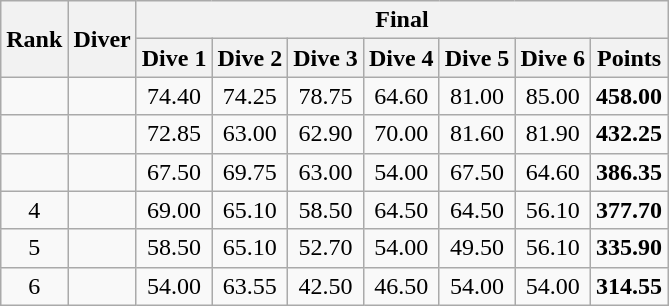<table class="wikitable sortable"  style="text-align:center">
<tr>
<th rowspan="2" data-sort-type=number>Rank</th>
<th rowspan="2">Diver</th>
<th colspan="7">Final</th>
</tr>
<tr>
<th>Dive 1</th>
<th>Dive 2</th>
<th>Dive 3</th>
<th>Dive 4</th>
<th>Dive 5</th>
<th>Dive 6</th>
<th>Points</th>
</tr>
<tr>
<td></td>
<td align="left"></td>
<td>74.40</td>
<td>74.25</td>
<td>78.75</td>
<td>64.60</td>
<td>81.00</td>
<td>85.00</td>
<td><strong>458.00</strong></td>
</tr>
<tr>
<td></td>
<td align="left"></td>
<td>72.85</td>
<td>63.00</td>
<td>62.90</td>
<td>70.00</td>
<td>81.60</td>
<td>81.90</td>
<td><strong>432.25</strong></td>
</tr>
<tr>
<td></td>
<td align="left"></td>
<td>67.50</td>
<td>69.75</td>
<td>63.00</td>
<td>54.00</td>
<td>67.50</td>
<td>64.60</td>
<td><strong>386.35</strong></td>
</tr>
<tr>
<td>4</td>
<td align="left"></td>
<td>69.00</td>
<td>65.10</td>
<td>58.50</td>
<td>64.50</td>
<td>64.50</td>
<td>56.10</td>
<td><strong>377.70</strong></td>
</tr>
<tr>
<td>5</td>
<td align="left"></td>
<td>58.50</td>
<td>65.10</td>
<td>52.70</td>
<td>54.00</td>
<td>49.50</td>
<td>56.10</td>
<td><strong>335.90</strong></td>
</tr>
<tr>
<td>6</td>
<td align="left"></td>
<td>54.00</td>
<td>63.55</td>
<td>42.50</td>
<td>46.50</td>
<td>54.00</td>
<td>54.00</td>
<td><strong>314.55</strong></td>
</tr>
</table>
